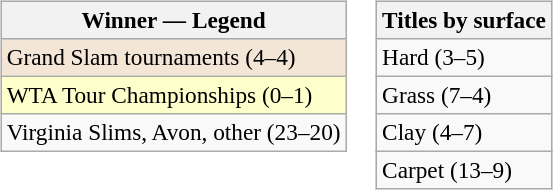<table>
<tr valign=top>
<td><br><table class=wikitable style=font-size:97%>
<tr>
<th>Winner — Legend</th>
</tr>
<tr>
<td style="background:#f3e6d7;">Grand Slam tournaments (4–4)</td>
</tr>
<tr>
<td style="background:#ffc;">WTA Tour Championships (0–1)</td>
</tr>
<tr>
<td>Virginia Slims, Avon, other (23–20)</td>
</tr>
</table>
</td>
<td><br><table class=wikitable style=font-size:97%>
<tr>
<th>Titles by surface</th>
</tr>
<tr>
<td>Hard (3–5)</td>
</tr>
<tr>
<td>Grass (7–4)</td>
</tr>
<tr>
<td>Clay (4–7)</td>
</tr>
<tr>
<td>Carpet (13–9)</td>
</tr>
</table>
</td>
</tr>
</table>
